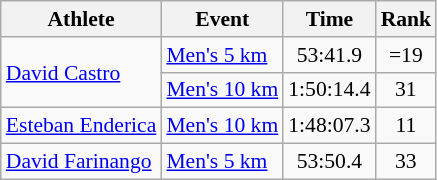<table class=wikitable style="font-size:90%;">
<tr>
<th>Athlete</th>
<th>Event</th>
<th>Time</th>
<th>Rank</th>
</tr>
<tr align=center>
<td align=left rowspan=2><a href='#'>David Castro</a></td>
<td align=left><a href='#'>Men's 5 km</a></td>
<td>53:41.9</td>
<td>=19</td>
</tr>
<tr align=center>
<td align=left><a href='#'>Men's 10 km</a></td>
<td>1:50:14.4</td>
<td>31</td>
</tr>
<tr align=center>
<td align=left><a href='#'>Esteban Enderica</a></td>
<td align=left><a href='#'>Men's 10 km</a></td>
<td>1:48:07.3</td>
<td>11</td>
</tr>
<tr align=center>
<td align=left><a href='#'>David Farinango</a></td>
<td align=left><a href='#'>Men's 5 km</a></td>
<td>53:50.4</td>
<td>33</td>
</tr>
</table>
